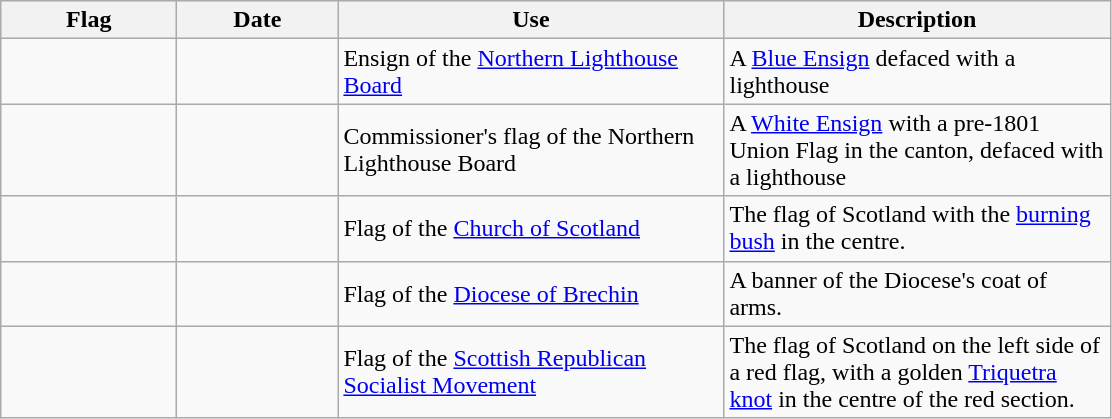<table class="wikitable">
<tr style="background:#efefef;">
<th style="width:110px;">Flag</th>
<th style="width:100px;">Date</th>
<th style="width:250px;">Use</th>
<th style="width:250px;">Description</th>
</tr>
<tr>
<td></td>
<td></td>
<td>Ensign of the <a href='#'>Northern Lighthouse Board</a></td>
<td>A <a href='#'>Blue Ensign</a> defaced with a lighthouse</td>
</tr>
<tr>
<td></td>
<td></td>
<td>Commissioner's flag of the Northern Lighthouse Board</td>
<td>A <a href='#'>White Ensign</a> with a pre-1801 Union Flag in the canton, defaced with a lighthouse</td>
</tr>
<tr>
<td></td>
<td></td>
<td>Flag of the <a href='#'>Church of Scotland</a></td>
<td>The flag of Scotland with the <a href='#'>burning bush</a> in the centre.</td>
</tr>
<tr>
<td></td>
<td></td>
<td>Flag of the <a href='#'>Diocese of Brechin</a></td>
<td>A banner of the Diocese's coat of arms.</td>
</tr>
<tr>
<td></td>
<td></td>
<td>Flag of the <a href='#'>Scottish Republican Socialist Movement</a></td>
<td>The flag of Scotland on the left side of a red flag, with a golden <a href='#'>Triquetra knot</a> in the centre of the red section.</td>
</tr>
</table>
